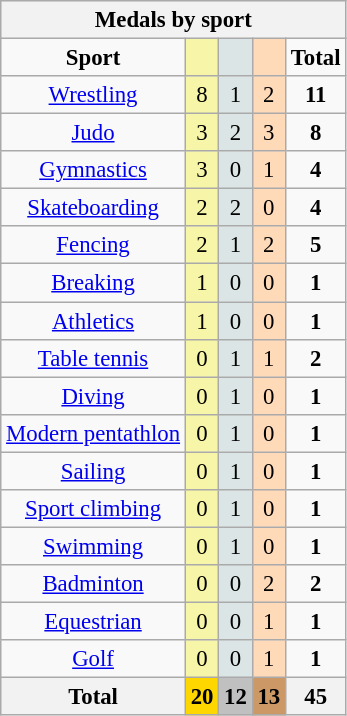<table class="wikitable" style=font-size:95%;float:center;text-align:center>
<tr style="background:#efefef;">
<th colspan=5><strong>Medals by sport</strong></th>
</tr>
<tr align=center>
<td><strong>Sport</strong></td>
<td bgcolor=#f7f6a8></td>
<td bgcolor=#dce5e5></td>
<td bgcolor=#ffdab9></td>
<td><strong>Total</strong></td>
</tr>
<tr align=center>
<td><a href='#'>Wrestling</a></td>
<td style="background:#F7F6A8;">8</td>
<td style="background:#DCE5E5;">1</td>
<td style="background:#FFDAB9;">2</td>
<td><strong>11</strong></td>
</tr>
<tr align=center>
<td><a href='#'>Judo</a></td>
<td style="background:#F7F6A8;">3</td>
<td style="background:#DCE5E5;">2</td>
<td style="background:#FFDAB9;">3</td>
<td><strong>8</strong></td>
</tr>
<tr align=center>
<td><a href='#'>Gymnastics</a></td>
<td style="background:#F7F6A8;">3</td>
<td style="background:#DCE5E5;">0</td>
<td style="background:#FFDAB9;">1</td>
<td><strong>4</strong></td>
</tr>
<tr align=center>
<td><a href='#'>Skateboarding</a></td>
<td style="background:#F7F6A8;">2</td>
<td style="background:#DCE5E5;">2</td>
<td style="background:#FFDAB9;">0</td>
<td><strong>4</strong></td>
</tr>
<tr align=center>
<td><a href='#'>Fencing</a></td>
<td style="background:#F7F6A8;">2</td>
<td style="background:#DCE5E5;">1</td>
<td style="background:#FFDAB9;">2</td>
<td><strong>5</strong></td>
</tr>
<tr align=center>
<td><a href='#'>Breaking</a></td>
<td style="background:#F7F6A8;">1</td>
<td style="background:#DCE5E5;">0</td>
<td style="background:#FFDAB9;">0</td>
<td><strong>1</strong></td>
</tr>
<tr align=center>
<td><a href='#'>Athletics</a></td>
<td style="background:#F7F6A8;">1</td>
<td style="background:#DCE5E5;">0</td>
<td style="background:#FFDAB9;">0</td>
<td><strong>1</strong></td>
</tr>
<tr align=center>
<td><a href='#'>Table tennis</a></td>
<td style="background:#F7F6A8;">0</td>
<td style="background:#DCE5E5;">1</td>
<td style="background:#FFDAB9;">1</td>
<td><strong>2</strong></td>
</tr>
<tr align=center>
<td><a href='#'>Diving</a></td>
<td style="background:#F7F6A8;">0</td>
<td style="background:#DCE5E5;">1</td>
<td style="background:#FFDAB9;">0</td>
<td><strong>1</strong></td>
</tr>
<tr align=center>
<td><a href='#'>Modern pentathlon</a></td>
<td style="background:#F7F6A8;">0</td>
<td style="background:#DCE5E5;">1</td>
<td style="background:#FFDAB9;">0</td>
<td><strong>1</strong></td>
</tr>
<tr align=center>
<td><a href='#'>Sailing</a></td>
<td style="background:#F7F6A8;">0</td>
<td style="background:#DCE5E5;">1</td>
<td style="background:#FFDAB9;">0</td>
<td><strong>1</strong></td>
</tr>
<tr align=center>
<td><a href='#'>Sport climbing</a></td>
<td style="background:#F7F6A8;">0</td>
<td style="background:#DCE5E5;">1</td>
<td style="background:#FFDAB9;">0</td>
<td><strong>1</strong></td>
</tr>
<tr align=center>
<td><a href='#'>Swimming</a></td>
<td style="background:#F7F6A8;">0</td>
<td style="background:#DCE5E5;">1</td>
<td style="background:#FFDAB9;">0</td>
<td><strong>1</strong></td>
</tr>
<tr align=center>
<td><a href='#'>Badminton</a></td>
<td style="background:#F7F6A8;">0</td>
<td style="background:#DCE5E5;">0</td>
<td style="background:#FFDAB9;">2</td>
<td><strong>2</strong></td>
</tr>
<tr align=center>
<td><a href='#'>Equestrian</a></td>
<td style="background:#F7F6A8;">0</td>
<td style="background:#DCE5E5;">0</td>
<td style="background:#FFDAB9;">1</td>
<td><strong>1</strong></td>
</tr>
<tr align=center>
<td><a href='#'>Golf</a></td>
<td style="background:#F7F6A8;">0</td>
<td style="background:#DCE5E5;">0</td>
<td style="background:#FFDAB9;">1</td>
<td><strong>1</strong></td>
</tr>
<tr align=center>
<th><strong>Total</strong></th>
<th style="background:gold;"><strong>20</strong></th>
<th style="background:silver;"><strong>12</strong></th>
<th style="background:#c96;"><strong>13</strong></th>
<th><strong>45</strong></th>
</tr>
</table>
